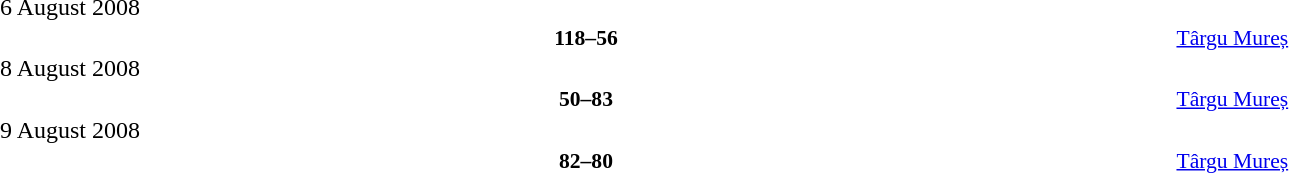<table style="width:100%;" cellspacing="1">
<tr>
<th width=25%></th>
<th width=3%></th>
<th width=6%></th>
<th width=3%></th>
<th width=25%></th>
</tr>
<tr>
<td>6 August 2008</td>
</tr>
<tr style=font-size:90%>
<td align=right><strong></strong></td>
<td></td>
<td align=center><strong>118–56</strong></td>
<td></td>
<td><strong></strong></td>
<td><a href='#'>Târgu Mureș</a></td>
</tr>
<tr>
<td>8 August 2008</td>
</tr>
<tr style=font-size:90%>
<td align=right><strong></strong></td>
<td></td>
<td align=center><strong>50–83</strong></td>
<td></td>
<td><strong></strong></td>
<td><a href='#'>Târgu Mureș</a></td>
</tr>
<tr>
<td>9 August 2008</td>
</tr>
<tr style=font-size:90%>
<td align=right><strong></strong></td>
<td></td>
<td align=center><strong>82–80</strong></td>
<td></td>
<td><strong></strong></td>
<td><a href='#'>Târgu Mureș</a></td>
</tr>
</table>
